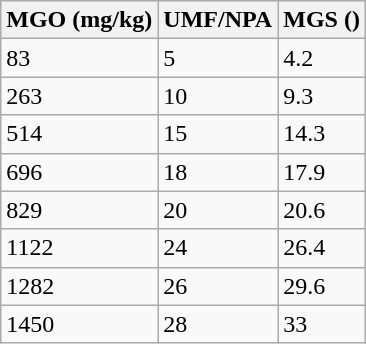<table class="wikitable">
<tr>
<th>MGO (mg/kg)</th>
<th>UMF/NPA </th>
<th>MGS ()</th>
</tr>
<tr>
<td>83</td>
<td>5</td>
<td>4.2</td>
</tr>
<tr>
<td>263</td>
<td>10</td>
<td>9.3</td>
</tr>
<tr>
<td>514</td>
<td>15</td>
<td>14.3</td>
</tr>
<tr>
<td>696</td>
<td>18</td>
<td>17.9</td>
</tr>
<tr>
<td>829</td>
<td>20</td>
<td>20.6</td>
</tr>
<tr>
<td>1122</td>
<td>24</td>
<td>26.4</td>
</tr>
<tr>
<td>1282</td>
<td>26</td>
<td>29.6</td>
</tr>
<tr>
<td>1450</td>
<td>28</td>
<td>33</td>
</tr>
</table>
